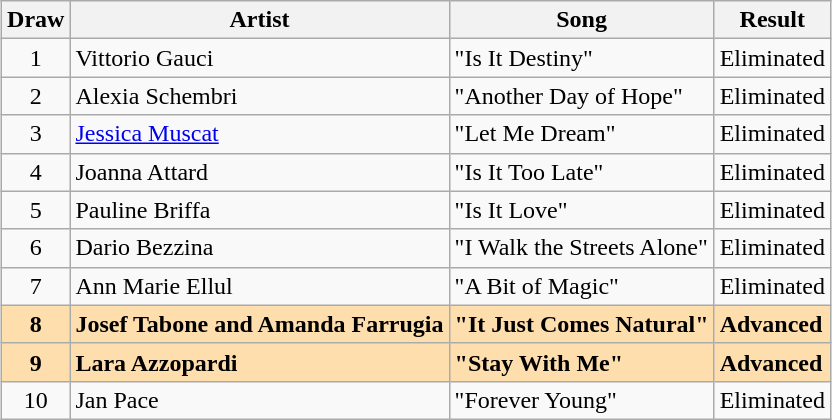<table class="sortable wikitable" style="margin: 1em auto 1em auto; text-align:center;">
<tr>
<th scope="col">Draw</th>
<th scope="col">Artist</th>
<th scope="col">Song</th>
<th scope="col">Result</th>
</tr>
<tr>
<td>1</td>
<td align="left">Vittorio Gauci</td>
<td align="left">"Is It Destiny"</td>
<td align="left">Eliminated</td>
</tr>
<tr>
<td>2</td>
<td align="left">Alexia Schembri</td>
<td align="left">"Another Day of Hope"</td>
<td align="left">Eliminated</td>
</tr>
<tr>
<td>3</td>
<td align="left"><a href='#'>Jessica Muscat</a></td>
<td align="left">"Let Me Dream"</td>
<td align="left">Eliminated</td>
</tr>
<tr>
<td>4</td>
<td align="left">Joanna Attard</td>
<td align="left">"Is It Too Late"</td>
<td align="left">Eliminated</td>
</tr>
<tr>
<td>5</td>
<td align="left">Pauline Briffa</td>
<td align="left">"Is It Love"</td>
<td align="left">Eliminated</td>
</tr>
<tr>
<td>6</td>
<td align="left">Dario Bezzina</td>
<td align="left">"I Walk the Streets Alone"</td>
<td align="left">Eliminated</td>
</tr>
<tr>
<td>7</td>
<td align="left">Ann Marie Ellul</td>
<td align="left">"A Bit of Magic"</td>
<td align="left">Eliminated</td>
</tr>
<tr style="font-weight:bold; background:navajowhite;">
<td>8</td>
<td align="left">Josef Tabone and Amanda Farrugia</td>
<td align="left">"It Just Comes Natural"</td>
<td align="left">Advanced</td>
</tr>
<tr style="font-weight:bold; background:navajowhite;">
<td>9</td>
<td align="left">Lara Azzopardi</td>
<td align="left">"Stay With Me"</td>
<td align="left">Advanced</td>
</tr>
<tr>
<td>10</td>
<td align="left">Jan Pace</td>
<td align="left">"Forever Young"</td>
<td align="left">Eliminated</td>
</tr>
</table>
